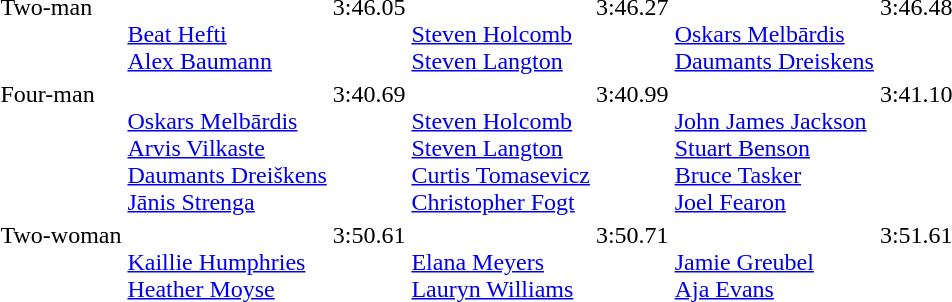<table>
<tr valign="top">
<td>Two-man<br></td>
<td><br><a href='#'>Beat Hefti</a><br><a href='#'>Alex Baumann</a></td>
<td>3:46.05</td>
<td><br><a href='#'>Steven Holcomb</a><br><a href='#'>Steven Langton</a></td>
<td>3:46.27</td>
<td><br><a href='#'>Oskars Melbārdis</a><br><a href='#'>Daumants Dreiskens</a></td>
<td>3:46.48</td>
</tr>
<tr valign="top">
<td>Four-man<br></td>
<td><br><a href='#'>Oskars Melbārdis</a><br><a href='#'>Arvis Vilkaste</a><br><a href='#'>Daumants Dreiškens</a><br><a href='#'>Jānis Strenga</a></td>
<td>3:40.69</td>
<td><br><a href='#'>Steven Holcomb</a><br><a href='#'>Steven Langton</a><br><a href='#'>Curtis Tomasevicz</a><br><a href='#'>Christopher Fogt</a></td>
<td>3:40.99</td>
<td><br><a href='#'>John James Jackson</a><br><a href='#'>Stuart Benson</a><br><a href='#'>Bruce Tasker</a><br><a href='#'>Joel Fearon</a></td>
<td>3:41.10</td>
</tr>
<tr valign="top">
<td>Two-woman<br></td>
<td><br><a href='#'>Kaillie Humphries</a><br><a href='#'>Heather Moyse</a></td>
<td>3:50.61</td>
<td><br><a href='#'>Elana Meyers</a><br><a href='#'>Lauryn Williams</a></td>
<td>3:50.71</td>
<td><br><a href='#'>Jamie Greubel</a><br><a href='#'>Aja Evans</a></td>
<td>3:51.61</td>
</tr>
</table>
